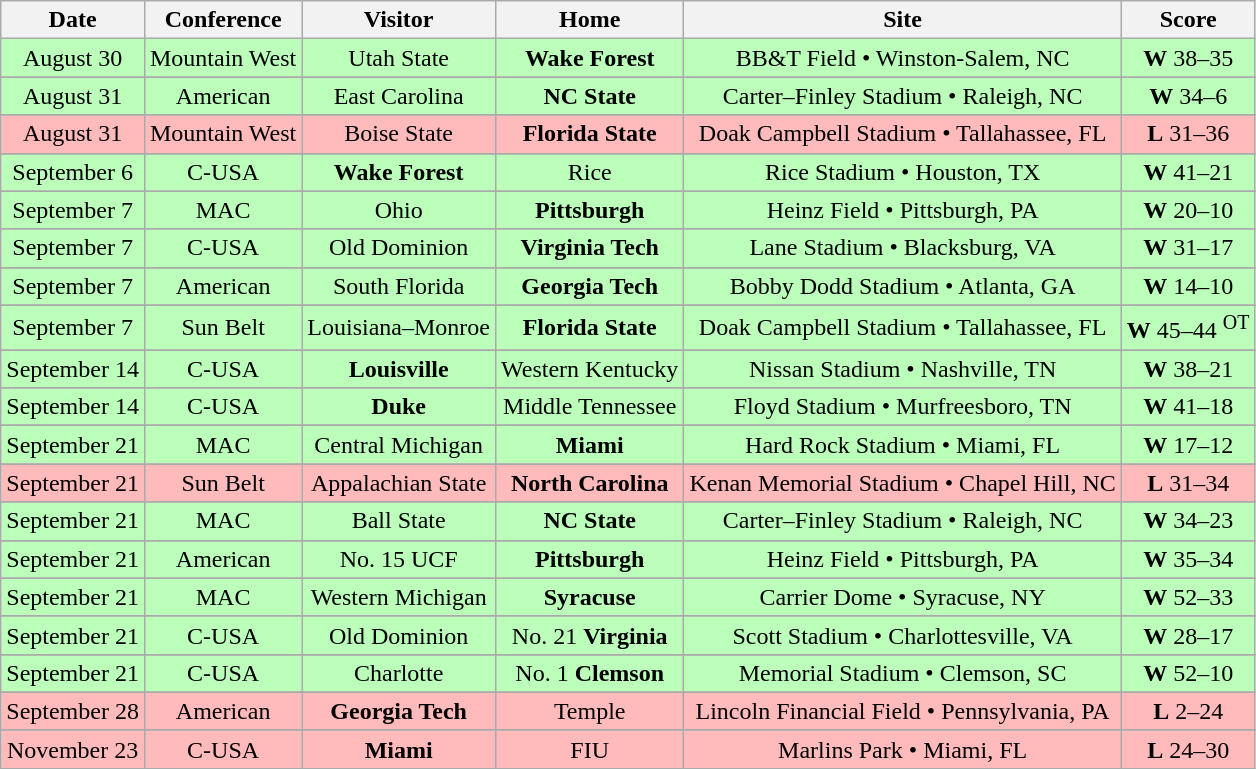<table class="wikitable" style="text-align:center">
<tr>
<th>Date</th>
<th>Conference</th>
<th>Visitor</th>
<th>Home</th>
<th>Site</th>
<th>Score</th>
</tr>
<tr style="background:#bfb">
<td>August 30</td>
<td>Mountain West</td>
<td>Utah State</td>
<td><strong>Wake Forest</strong></td>
<td>BB&T Field • Winston-Salem, NC</td>
<td><strong>W</strong> 38–35</td>
</tr>
<tr>
</tr>
<tr style="background:#bfb">
<td>August 31</td>
<td>American</td>
<td>East Carolina</td>
<td><strong>NC State</strong></td>
<td>Carter–Finley Stadium • Raleigh, NC</td>
<td><strong>W</strong> 34–6</td>
</tr>
<tr>
</tr>
<tr style="background:#fbb;">
<td>August 31</td>
<td>Mountain West</td>
<td>Boise State</td>
<td><strong>Florida State</strong></td>
<td>Doak Campbell Stadium • Tallahassee, FL</td>
<td><strong>L</strong> 31–36</td>
</tr>
<tr>
</tr>
<tr style="background:#bfb">
<td>September 6</td>
<td>C-USA</td>
<td><strong>Wake Forest</strong></td>
<td>Rice</td>
<td>Rice Stadium • Houston, TX</td>
<td><strong>W</strong> 41–21</td>
</tr>
<tr>
</tr>
<tr style="background:#bfb">
<td>September 7</td>
<td>MAC</td>
<td>Ohio</td>
<td><strong>Pittsburgh</strong></td>
<td>Heinz Field • Pittsburgh, PA</td>
<td><strong>W</strong> 20–10</td>
</tr>
<tr>
</tr>
<tr style="background:#bfb">
<td>September 7</td>
<td>C-USA</td>
<td>Old Dominion</td>
<td><strong>Virginia Tech</strong></td>
<td>Lane Stadium • Blacksburg, VA</td>
<td><strong>W</strong> 31–17</td>
</tr>
<tr>
</tr>
<tr style="background:#bfb">
<td>September 7</td>
<td>American</td>
<td>South Florida</td>
<td><strong>Georgia Tech</strong></td>
<td>Bobby Dodd Stadium • Atlanta, GA</td>
<td><strong>W</strong> 14–10</td>
</tr>
<tr>
</tr>
<tr style="background:#bfb">
<td>September 7</td>
<td>Sun Belt</td>
<td>Louisiana–Monroe</td>
<td><strong>Florida State</strong></td>
<td>Doak Campbell Stadium • Tallahassee, FL</td>
<td><strong>W</strong> 45–44 <sup>OT</sup></td>
</tr>
<tr>
</tr>
<tr style="background:#bfb">
<td>September 14</td>
<td>C-USA</td>
<td><strong>Louisville</strong></td>
<td>Western Kentucky</td>
<td>Nissan Stadium • Nashville, TN</td>
<td><strong>W</strong> 38–21</td>
</tr>
<tr>
</tr>
<tr style="background:#bfb">
<td>September 14</td>
<td>C-USA</td>
<td><strong>Duke</strong></td>
<td>Middle Tennessee</td>
<td>Floyd Stadium • Murfreesboro, TN</td>
<td><strong>W</strong> 41–18</td>
</tr>
<tr>
</tr>
<tr style="background:#bfb">
<td>September 21</td>
<td>MAC</td>
<td>Central Michigan</td>
<td><strong>Miami</strong></td>
<td>Hard Rock Stadium • Miami, FL</td>
<td><strong>W</strong> 17–12</td>
</tr>
<tr>
</tr>
<tr style="background:#fbb;">
<td>September 21</td>
<td>Sun Belt</td>
<td>Appalachian State</td>
<td><strong>North Carolina</strong></td>
<td>Kenan Memorial Stadium • Chapel Hill, NC</td>
<td><strong>L</strong> 31–34</td>
</tr>
<tr>
</tr>
<tr style="background:#bfb">
<td>September 21</td>
<td>MAC</td>
<td>Ball State</td>
<td><strong>NC State</strong></td>
<td>Carter–Finley Stadium • Raleigh, NC</td>
<td><strong>W</strong> 34–23</td>
</tr>
<tr>
</tr>
<tr style="background:#bfb">
<td>September 21</td>
<td>American</td>
<td>No. 15 UCF</td>
<td><strong>Pittsburgh</strong></td>
<td>Heinz Field • Pittsburgh, PA</td>
<td><strong>W</strong> 35–34</td>
</tr>
<tr>
</tr>
<tr style="background:#bfb">
<td>September 21</td>
<td>MAC</td>
<td>Western Michigan</td>
<td><strong>Syracuse</strong></td>
<td>Carrier Dome • Syracuse, NY</td>
<td><strong>W</strong> 52–33</td>
</tr>
<tr>
</tr>
<tr style="background:#bfb">
<td>September 21</td>
<td>C-USA</td>
<td>Old Dominion</td>
<td>No. 21 <strong>Virginia</strong></td>
<td>Scott Stadium • Charlottesville, VA</td>
<td><strong>W</strong> 28–17</td>
</tr>
<tr>
</tr>
<tr style="background:#bfb">
<td>September 21</td>
<td>C-USA</td>
<td>Charlotte</td>
<td>No. 1 <strong>Clemson</strong></td>
<td>Memorial Stadium • Clemson, SC</td>
<td><strong>W</strong> 52–10</td>
</tr>
<tr>
</tr>
<tr style="background:#fbb">
<td>September 28</td>
<td>American</td>
<td><strong>Georgia Tech</strong></td>
<td>Temple</td>
<td>Lincoln Financial Field • Pennsylvania, PA</td>
<td><strong>L</strong> 2–24</td>
</tr>
<tr>
</tr>
<tr style="background:#fbb">
<td>November 23</td>
<td>C-USA</td>
<td><strong>Miami</strong></td>
<td>FIU</td>
<td>Marlins Park • Miami, FL</td>
<td><strong>L</strong> 24–30</td>
</tr>
<tr>
</tr>
</table>
